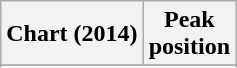<table class="wikitable sortable plainrowheaders" style="text-align:center">
<tr>
<th scope="col">Chart (2014)</th>
<th scope="col">Peak<br> position</th>
</tr>
<tr>
</tr>
<tr>
</tr>
<tr>
</tr>
</table>
